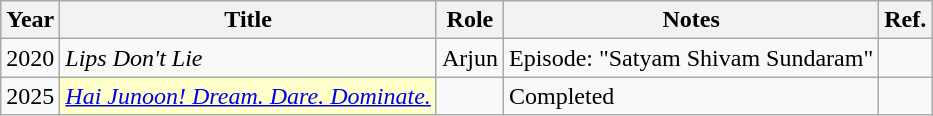<table class="wikitable sortable">
<tr>
<th>Year</th>
<th>Title</th>
<th>Role</th>
<th class="unsortable">Notes</th>
<th class="unsortable">Ref.</th>
</tr>
<tr>
<td>2020</td>
<td><em>Lips Don't Lie</em></td>
<td>Arjun</td>
<td>Episode: "Satyam Shivam Sundaram"</td>
<td></td>
</tr>
<tr>
<td>2025</td>
<td style="background:#FFFFCC;"><em><a href='#'>Hai Junoon! Dream. Dare. Dominate.</a></em></td>
<td></td>
<td>Completed</td>
<td></td>
</tr>
</table>
